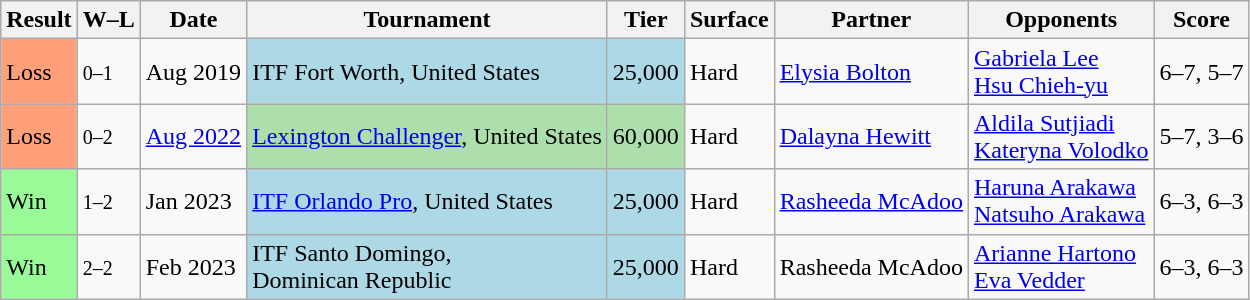<table class="wikitable sortable">
<tr>
<th>Result</th>
<th class=unsortable>W–L</th>
<th>Date</th>
<th>Tournament</th>
<th>Tier</th>
<th>Surface</th>
<th>Partner</th>
<th>Opponents</th>
<th class=unsortable>Score</th>
</tr>
<tr>
<td bgcolor=ffa07a>Loss</td>
<td><small>0–1</small></td>
<td>Aug 2019</td>
<td bgcolor=lightblue>ITF Fort Worth, United States</td>
<td bgcolor=lightblue>25,000</td>
<td>Hard</td>
<td> <a href='#'>Elysia Bolton</a></td>
<td> <a href='#'>Gabriela Lee</a> <br>  <a href='#'>Hsu Chieh-yu</a></td>
<td>6–7, 5–7</td>
</tr>
<tr>
<td bgcolor=ffa07a>Loss</td>
<td><small>0–2</small></td>
<td><a href='#'>Aug 2022</a></td>
<td bgcolor=addfad><a href='#'>Lexington Challenger</a>, United States</td>
<td bgcolor=addfad>60,000</td>
<td>Hard</td>
<td> <a href='#'>Dalayna Hewitt</a></td>
<td> <a href='#'>Aldila Sutjiadi</a> <br>  <a href='#'>Kateryna Volodko</a></td>
<td>5–7, 3–6</td>
</tr>
<tr>
<td bgcolor=98fb98>Win</td>
<td><small>1–2</small></td>
<td>Jan 2023</td>
<td bgcolor=lightblue><a href='#'>ITF Orlando Pro</a>, United States</td>
<td bgcolor=lightblue>25,000</td>
<td>Hard</td>
<td> <a href='#'>Rasheeda McAdoo</a></td>
<td> <a href='#'>Haruna Arakawa</a> <br>  <a href='#'>Natsuho Arakawa</a></td>
<td>6–3, 6–3</td>
</tr>
<tr>
<td bgcolor=98fb98>Win</td>
<td><small>2–2</small></td>
<td>Feb 2023</td>
<td bgcolor=lightblue>ITF Santo Domingo, <br> Dominican Republic</td>
<td bgcolor=lightblue>25,000</td>
<td>Hard</td>
<td> Rasheeda McAdoo</td>
<td> <a href='#'>Arianne Hartono</a> <br>  <a href='#'>Eva Vedder</a></td>
<td>6–3, 6–3</td>
</tr>
</table>
